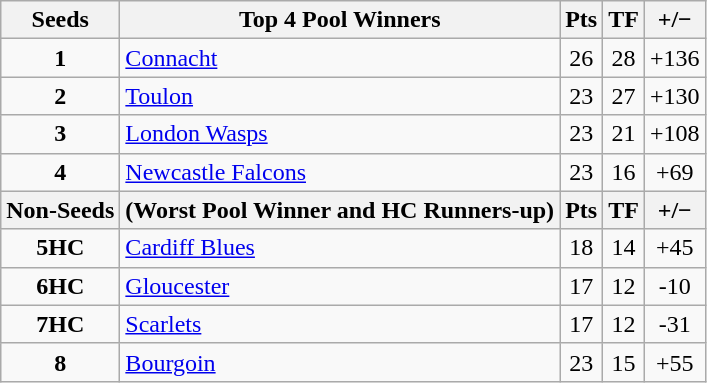<table class="wikitable" style="text-align: center;">
<tr>
<th>Seeds</th>
<th>Top 4 Pool Winners</th>
<th>Pts</th>
<th>TF</th>
<th>+/−</th>
</tr>
<tr>
<td><strong>1</strong></td>
<td align=left> <a href='#'>Connacht</a></td>
<td>26</td>
<td>28</td>
<td>+136</td>
</tr>
<tr>
<td><strong>2</strong></td>
<td align=left> <a href='#'>Toulon</a></td>
<td>23</td>
<td>27</td>
<td>+130</td>
</tr>
<tr>
<td><strong>3</strong></td>
<td align=left> <a href='#'>London Wasps</a></td>
<td>23</td>
<td>21</td>
<td>+108</td>
</tr>
<tr>
<td><strong>4</strong></td>
<td align=left> <a href='#'>Newcastle Falcons</a></td>
<td>23</td>
<td>16</td>
<td>+69</td>
</tr>
<tr>
<th>Non-Seeds</th>
<th>(Worst Pool Winner and HC Runners-up)</th>
<th>Pts</th>
<th>TF</th>
<th>+/−</th>
</tr>
<tr>
<td><strong>5HC</strong></td>
<td align=left> <a href='#'>Cardiff Blues</a></td>
<td>18</td>
<td>14</td>
<td>+45</td>
</tr>
<tr>
<td><strong>6HC</strong></td>
<td align=left> <a href='#'>Gloucester</a></td>
<td>17</td>
<td>12</td>
<td>-10</td>
</tr>
<tr>
<td><strong>7HC</strong></td>
<td align=left> <a href='#'>Scarlets</a></td>
<td>17</td>
<td>12</td>
<td>-31</td>
</tr>
<tr>
<td><strong>8</strong></td>
<td align=left> <a href='#'>Bourgoin</a></td>
<td>23</td>
<td>15</td>
<td>+55</td>
</tr>
</table>
